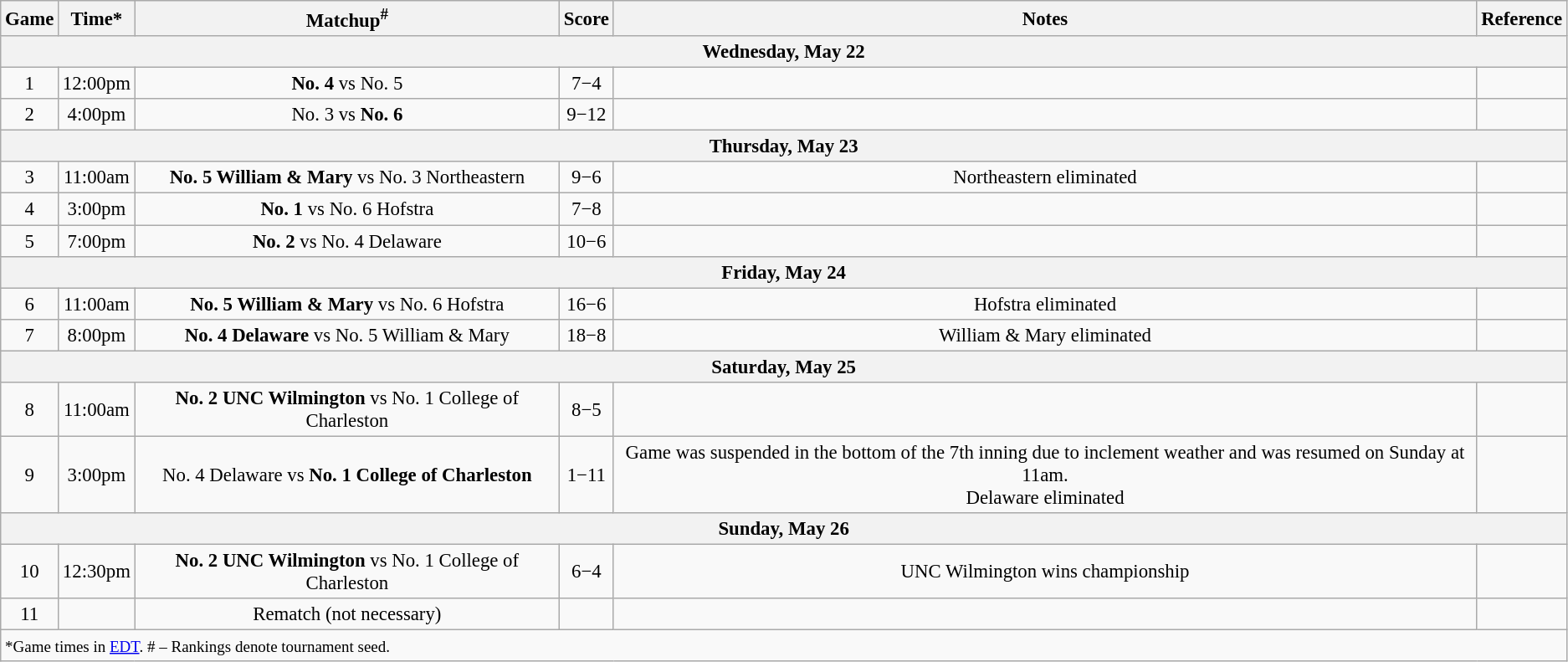<table class="wikitable" style="font-size: 95%">
<tr align="center">
<th>Game</th>
<th>Time*</th>
<th>Matchup<sup>#</sup></th>
<th>Score</th>
<th>Notes</th>
<th>Reference</th>
</tr>
<tr>
<th colspan=7>Wednesday, May 22</th>
</tr>
<tr>
<td style="text-align:center;">1</td>
<td style="text-align:center;">12:00pm</td>
<td style="text-align:center;"><strong>No. 4 </strong> vs No. 5 </td>
<td style="text-align:center;">7−4</td>
<td style="text-align:center;"></td>
<td style="text-align:center;"></td>
</tr>
<tr>
<td style="text-align:center;">2</td>
<td style="text-align:center;">4:00pm</td>
<td style="text-align:center;">No. 3  vs <strong>No. 6 </strong></td>
<td style="text-align:center;">9−12</td>
<td style="text-align:center;"></td>
<td style="text-align:center;"></td>
</tr>
<tr>
<th colspan=7>Thursday, May 23</th>
</tr>
<tr>
<td style="text-align:center;">3</td>
<td style="text-align:center;">11:00am</td>
<td style="text-align:center;"><strong>No. 5 William & Mary</strong> vs No. 3 Northeastern</td>
<td style="text-align:center;">9−6</td>
<td style="text-align:center;">Northeastern eliminated</td>
<td style="text-align:center;"></td>
</tr>
<tr>
<td style="text-align:center;">4</td>
<td style="text-align:center;">3:00pm</td>
<td style="text-align:center;"><strong>No. 1 </strong> vs No. 6 Hofstra</td>
<td style="text-align:center;">7−8</td>
<td style="text-align:center;"></td>
<td style="text-align:center;"></td>
</tr>
<tr>
<td style="text-align:center;">5</td>
<td style="text-align:center;">7:00pm</td>
<td style="text-align:center;"><strong>No. 2 </strong> vs No. 4 Delaware</td>
<td style="text-align:center;">10−6</td>
<td style="text-align:center;"></td>
<td style="text-align:center;"></td>
</tr>
<tr>
<th colspan=7>Friday, May 24</th>
</tr>
<tr>
<td style="text-align:center;">6</td>
<td style="text-align:center;">11:00am</td>
<td style="text-align:center;"><strong>No. 5 William & Mary</strong> vs No. 6 Hofstra</td>
<td style="text-align:center;">16−6</td>
<td style="text-align:center;">Hofstra eliminated</td>
<td style="text-align:center;"></td>
</tr>
<tr>
<td style="text-align:center;">7</td>
<td style="text-align:center;">8:00pm</td>
<td style="text-align:center;"><strong>No. 4 Delaware</strong> vs No. 5 William & Mary</td>
<td style="text-align:center;">18−8</td>
<td style="text-align:center;">William & Mary eliminated</td>
<td style="text-align:center;"></td>
</tr>
<tr>
<th colspan=7>Saturday, May 25</th>
</tr>
<tr>
<td style="text-align:center;">8</td>
<td style="text-align:center;">11:00am</td>
<td style="text-align:center;"><strong>No. 2 UNC Wilmington</strong> vs No. 1 College of Charleston</td>
<td style="text-align:center;">8−5</td>
<td style="text-align:center;"></td>
<td style="text-align:center;"></td>
</tr>
<tr>
<td style="text-align:center;">9</td>
<td style="text-align:center;">3:00pm</td>
<td style="text-align:center;">No. 4 Delaware vs <strong>No. 1 College of Charleston</strong></td>
<td style="text-align:center;">1−11</td>
<td style="text-align:center;">Game was suspended in the bottom of the 7th inning due to inclement weather and was resumed on Sunday at 11am.<br>Delaware eliminated</td>
<td style="text-align:center;"></td>
</tr>
<tr>
<th colspan=7>Sunday, May 26</th>
</tr>
<tr>
<td style="text-align:center;">10</td>
<td style="text-align:center;">12:30pm</td>
<td style="text-align:center;"><strong>No. 2 UNC Wilmington</strong> vs No. 1 College of Charleston</td>
<td style="text-align:center;">6−4</td>
<td style="text-align:center;">UNC Wilmington wins championship</td>
<td style="text-align:center;"></td>
</tr>
<tr>
<td style="text-align:center;">11</td>
<td style="text-align:center;"></td>
<td style="text-align:center;">Rematch (not necessary)</td>
<td style="text-align:center;"></td>
<td style="text-align:center;"></td>
<td style="text-align:center;"></td>
</tr>
<tr>
<td colspan=7><small>*Game times in <a href='#'>EDT</a>. # – Rankings denote tournament seed. </small></td>
</tr>
</table>
